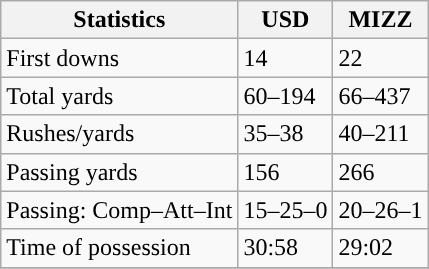<table class="wikitable" style="float: left;">
<tr>
<th>Statistics</th>
<th>USD</th>
<th>MIZZ</th>
</tr>
<tr>
<td>First downs</td>
<td>14</td>
<td>22</td>
</tr>
<tr>
<td>Total yards</td>
<td>60–194</td>
<td>66–437</td>
</tr>
<tr>
<td>Rushes/yards</td>
<td>35–38</td>
<td>40–211</td>
</tr>
<tr>
<td>Passing yards</td>
<td>156</td>
<td>266</td>
</tr>
<tr>
<td>Passing: Comp–Att–Int</td>
<td>15–25–0</td>
<td>20–26–1</td>
</tr>
<tr>
<td>Time of possession</td>
<td>30:58</td>
<td>29:02</td>
</tr>
<tr>
</tr>
</table>
